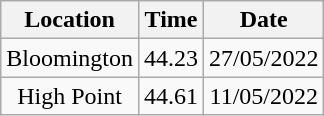<table class="wikitable" style= "text-align: center">
<tr>
<th>Location</th>
<th>Time</th>
<th>Date</th>
</tr>
<tr>
<td>Bloomington</td>
<td>44.23</td>
<td>27/05/2022</td>
</tr>
<tr>
<td>High Point</td>
<td>44.61</td>
<td>11/05/2022</td>
</tr>
</table>
